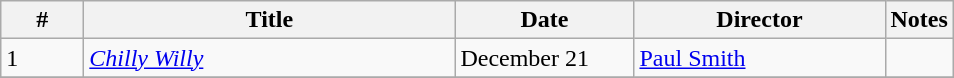<table class="wikitable">
<tr>
<th style="width:3em">#</th>
<th style="width:15em">Title</th>
<th style="width:7em">Date</th>
<th style="width:10em">Director</th>
<th>Notes</th>
</tr>
<tr>
<td>1</td>
<td><em><a href='#'>Chilly Willy</a></em></td>
<td>December 21</td>
<td><a href='#'>Paul Smith</a></td>
<td></td>
</tr>
<tr>
</tr>
</table>
